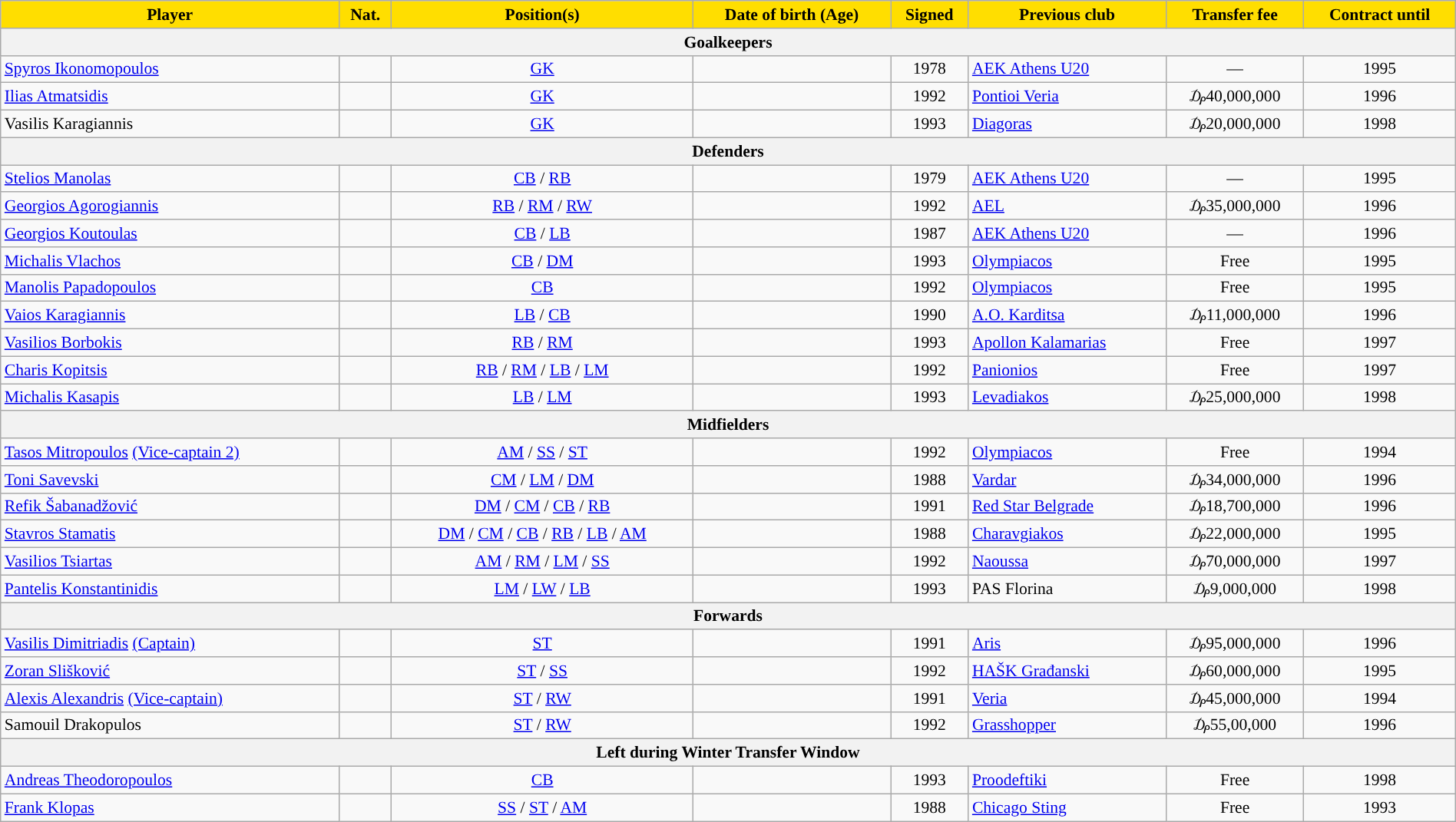<table class="wikitable" style="text-align:center; font-size:90%;width:100%;">
<tr>
<th style="background:#FFDE00">Player</th>
<th style="background:#FFDE00">Nat.</th>
<th style="background:#FFDE00">Position(s)</th>
<th style="background:#FFDE00">Date of birth (Age)</th>
<th style="background:#FFDE00">Signed</th>
<th style="background:#FFDE00">Previous club</th>
<th style="background:#FFDE00">Transfer fee</th>
<th style="background:#FFDE00">Contract until</th>
</tr>
<tr>
<th colspan="8">Goalkeepers</th>
</tr>
<tr>
<td align=left><a href='#'>Spyros Ikonomopoulos</a></td>
<td></td>
<td><a href='#'>GK</a></td>
<td></td>
<td>1978</td>
<td align=left> <a href='#'>AEK Athens U20</a></td>
<td>—</td>
<td>1995</td>
</tr>
<tr>
<td align=left><a href='#'>Ilias Atmatsidis</a></td>
<td></td>
<td><a href='#'>GK</a></td>
<td></td>
<td>1992</td>
<td align=left> <a href='#'>Pontioi Veria</a></td>
<td>₯40,000,000</td>
<td>1996</td>
</tr>
<tr>
<td align=left>Vasilis Karagiannis</td>
<td></td>
<td><a href='#'>GK</a></td>
<td></td>
<td>1993</td>
<td align=left> <a href='#'>Diagoras</a></td>
<td>₯20,000,000</td>
<td>1998</td>
</tr>
<tr>
<th colspan="8">Defenders</th>
</tr>
<tr>
<td align=left><a href='#'>Stelios Manolas</a></td>
<td></td>
<td><a href='#'>CB</a> / <a href='#'>RB</a></td>
<td></td>
<td>1979</td>
<td align=left> <a href='#'>AEK Athens U20</a></td>
<td>—</td>
<td>1995</td>
</tr>
<tr>
<td align=left><a href='#'>Georgios Agorogiannis</a></td>
<td></td>
<td><a href='#'>RB</a> / <a href='#'>RM</a> / <a href='#'>RW</a></td>
<td></td>
<td>1992</td>
<td align=left> <a href='#'>AEL</a></td>
<td>₯35,000,000</td>
<td>1996</td>
</tr>
<tr>
<td align=left><a href='#'>Georgios Koutoulas</a></td>
<td></td>
<td><a href='#'>CB</a> / <a href='#'>LB</a></td>
<td></td>
<td>1987</td>
<td align=left> <a href='#'>AEK Athens U20</a></td>
<td>—</td>
<td>1996</td>
</tr>
<tr>
<td align=left><a href='#'>Michalis Vlachos</a></td>
<td></td>
<td><a href='#'>CB</a> / <a href='#'>DM</a></td>
<td></td>
<td>1993</td>
<td align=left> <a href='#'>Olympiacos</a></td>
<td>Free</td>
<td>1995</td>
</tr>
<tr>
<td align=left><a href='#'>Manolis Papadopoulos</a></td>
<td></td>
<td><a href='#'>CB</a></td>
<td></td>
<td>1992</td>
<td align=left> <a href='#'>Olympiacos</a></td>
<td>Free</td>
<td>1995</td>
</tr>
<tr>
<td align=left><a href='#'>Vaios Karagiannis</a></td>
<td></td>
<td><a href='#'>LB</a> / <a href='#'>CB</a></td>
<td></td>
<td>1990</td>
<td align=left> <a href='#'>A.O. Karditsa</a></td>
<td>₯11,000,000</td>
<td>1996</td>
</tr>
<tr>
<td align=left><a href='#'>Vasilios Borbokis</a></td>
<td></td>
<td><a href='#'>RB</a> / <a href='#'>RM</a></td>
<td></td>
<td>1993</td>
<td align=left> <a href='#'>Apollon Kalamarias</a></td>
<td>Free</td>
<td>1997</td>
</tr>
<tr>
<td align=left><a href='#'>Charis Kopitsis</a></td>
<td></td>
<td><a href='#'>RB</a> / <a href='#'>RM</a> / <a href='#'>LB</a> / <a href='#'>LM</a></td>
<td></td>
<td>1992</td>
<td align=left> <a href='#'>Panionios</a></td>
<td>Free</td>
<td>1997</td>
</tr>
<tr>
<td align=left><a href='#'>Michalis Kasapis</a></td>
<td></td>
<td><a href='#'>LB</a> / <a href='#'>LM</a></td>
<td></td>
<td>1993</td>
<td align=left> <a href='#'>Levadiakos</a></td>
<td>₯25,000,000</td>
<td>1998</td>
</tr>
<tr>
<th colspan="8">Midfielders</th>
</tr>
<tr>
<td align=left><a href='#'>Tasos Mitropoulos</a> <a href='#'>(Vice-captain 2)</a></td>
<td></td>
<td><a href='#'>AM</a> / <a href='#'>SS</a> / <a href='#'>ST</a></td>
<td></td>
<td>1992</td>
<td align=left> <a href='#'>Olympiacos</a></td>
<td>Free</td>
<td>1994</td>
</tr>
<tr>
<td align=left><a href='#'>Toni Savevski</a></td>
<td></td>
<td><a href='#'>CM</a> / <a href='#'>LM</a> / <a href='#'>DM</a></td>
<td></td>
<td>1988</td>
<td align=left> <a href='#'>Vardar</a></td>
<td>₯34,000,000</td>
<td>1996</td>
</tr>
<tr>
<td align=left><a href='#'>Refik Šabanadžović</a></td>
<td></td>
<td><a href='#'>DM</a> / <a href='#'>CM</a> / <a href='#'>CB</a> / <a href='#'>RB</a></td>
<td></td>
<td>1991</td>
<td align=left> <a href='#'>Red Star Belgrade</a></td>
<td>₯18,700,000</td>
<td>1996</td>
</tr>
<tr>
<td align=left><a href='#'>Stavros Stamatis</a></td>
<td></td>
<td><a href='#'>DM</a> / <a href='#'>CM</a> / <a href='#'>CB</a> / <a href='#'>RB</a> / <a href='#'>LB</a> /  <a href='#'>AM</a></td>
<td></td>
<td>1988</td>
<td align=left> <a href='#'>Charavgiakos</a></td>
<td>₯22,000,000</td>
<td>1995</td>
</tr>
<tr>
<td align=left><a href='#'>Vasilios Tsiartas</a></td>
<td></td>
<td><a href='#'>AM</a> / <a href='#'>RM</a> / <a href='#'>LM</a> / <a href='#'>SS</a></td>
<td></td>
<td>1992</td>
<td align=left> <a href='#'>Naoussa</a></td>
<td>₯70,000,000</td>
<td>1997</td>
</tr>
<tr>
<td align=left><a href='#'>Pantelis Konstantinidis</a></td>
<td></td>
<td><a href='#'>LM</a> / <a href='#'>LW</a> / <a href='#'>LB</a></td>
<td></td>
<td>1993</td>
<td align=left> PAS Florina</td>
<td>₯9,000,000</td>
<td>1998</td>
</tr>
<tr>
<th colspan="8">Forwards</th>
</tr>
<tr>
<td align=left><a href='#'>Vasilis Dimitriadis</a> <a href='#'>(Captain)</a></td>
<td></td>
<td><a href='#'>ST</a></td>
<td></td>
<td>1991</td>
<td align=left> <a href='#'>Aris</a></td>
<td>₯95,000,000</td>
<td>1996</td>
</tr>
<tr>
<td align=left><a href='#'>Zoran Slišković</a></td>
<td></td>
<td><a href='#'>ST</a> / <a href='#'>SS</a></td>
<td></td>
<td>1992</td>
<td align=left> <a href='#'>HAŠK Građanski</a></td>
<td>₯60,000,000</td>
<td>1995</td>
</tr>
<tr>
<td align=left><a href='#'>Alexis Alexandris</a> <a href='#'>(Vice-captain)</a></td>
<td></td>
<td><a href='#'>ST</a> / <a href='#'>RW</a></td>
<td></td>
<td>1991</td>
<td align=left> <a href='#'>Veria</a></td>
<td>₯45,000,000</td>
<td>1994</td>
</tr>
<tr>
<td align=left>Samouil Drakopulos</td>
<td></td>
<td><a href='#'>ST</a> / <a href='#'>RW</a></td>
<td></td>
<td>1992</td>
<td align=left> <a href='#'>Grasshopper</a></td>
<td>₯55,00,000</td>
<td>1996</td>
</tr>
<tr>
<th colspan="8">Left during Winter Transfer Window</th>
</tr>
<tr>
<td align=left><a href='#'>Andreas Theodoropoulos</a></td>
<td></td>
<td><a href='#'>CB</a></td>
<td></td>
<td>1993</td>
<td align=left> <a href='#'>Proodeftiki</a></td>
<td>Free</td>
<td>1998</td>
</tr>
<tr>
<td align=left><a href='#'>Frank Klopas</a></td>
<td></td>
<td><a href='#'>SS</a> / <a href='#'>ST</a> / <a href='#'>AM</a></td>
<td></td>
<td>1988</td>
<td align=left> <a href='#'>Chicago Sting</a></td>
<td>Free</td>
<td>1993</td>
</tr>
</table>
